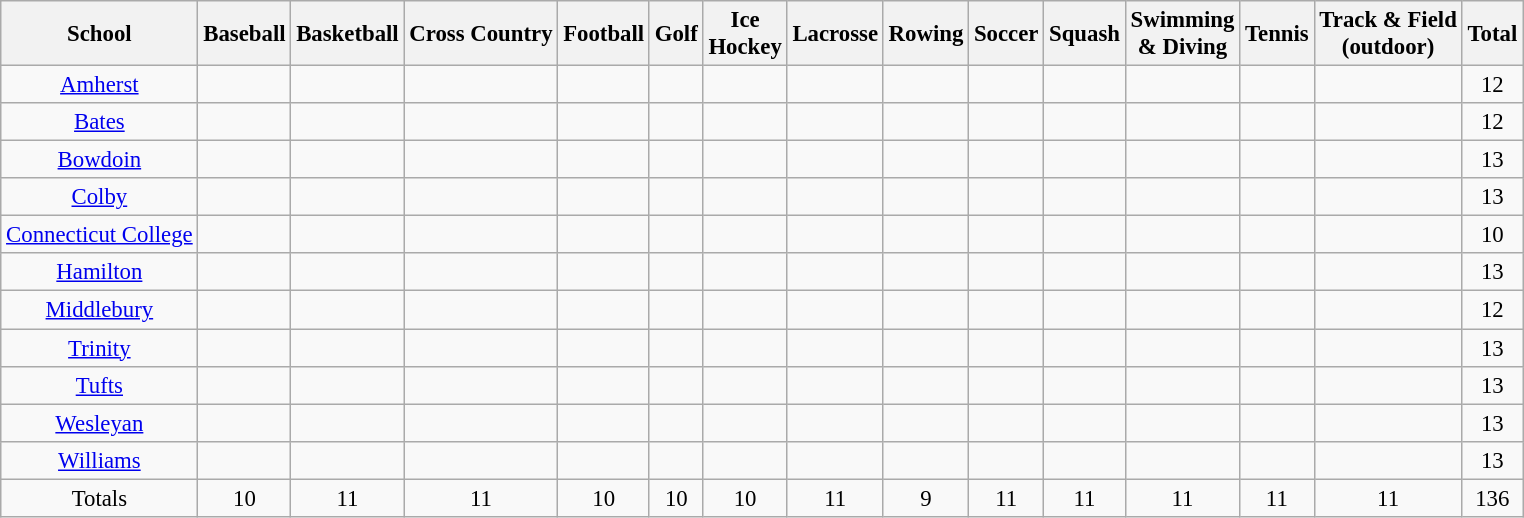<table class="wikitable" style="text-align: center; font-size: 95%">
<tr>
<th scope="col">School</th>
<th scope="col">Baseball</th>
<th scope="col">Basketball</th>
<th scope="col">Cross Country</th>
<th scope="col">Football</th>
<th scope="col">Golf</th>
<th scope="col">Ice<br>Hockey</th>
<th scope="col">Lacrosse</th>
<th scope="col">Rowing</th>
<th scope="col">Soccer</th>
<th scope="col">Squash</th>
<th scope="col">Swimming<br>& Diving</th>
<th scope="col">Tennis</th>
<th scope="col">Track & Field<br>(outdoor)</th>
<th scope="col">Total</th>
</tr>
<tr>
<td><a href='#'>Amherst</a></td>
<td></td>
<td></td>
<td></td>
<td></td>
<td></td>
<td></td>
<td></td>
<td></td>
<td></td>
<td></td>
<td></td>
<td></td>
<td></td>
<td>12</td>
</tr>
<tr>
<td><a href='#'>Bates</a></td>
<td></td>
<td></td>
<td></td>
<td></td>
<td></td>
<td></td>
<td></td>
<td></td>
<td></td>
<td></td>
<td></td>
<td></td>
<td></td>
<td>12</td>
</tr>
<tr>
<td><a href='#'>Bowdoin</a></td>
<td></td>
<td></td>
<td></td>
<td></td>
<td></td>
<td></td>
<td></td>
<td></td>
<td></td>
<td></td>
<td></td>
<td></td>
<td></td>
<td>13</td>
</tr>
<tr>
<td><a href='#'>Colby</a></td>
<td></td>
<td></td>
<td></td>
<td></td>
<td></td>
<td></td>
<td></td>
<td></td>
<td></td>
<td></td>
<td></td>
<td></td>
<td></td>
<td>13</td>
</tr>
<tr>
<td><a href='#'>Connecticut College</a></td>
<td></td>
<td></td>
<td></td>
<td></td>
<td></td>
<td></td>
<td></td>
<td></td>
<td></td>
<td></td>
<td></td>
<td></td>
<td></td>
<td>10</td>
</tr>
<tr>
<td><a href='#'>Hamilton</a></td>
<td></td>
<td></td>
<td></td>
<td></td>
<td></td>
<td></td>
<td></td>
<td></td>
<td></td>
<td></td>
<td></td>
<td></td>
<td></td>
<td>13</td>
</tr>
<tr>
<td><a href='#'>Middlebury</a></td>
<td></td>
<td></td>
<td></td>
<td></td>
<td></td>
<td></td>
<td></td>
<td></td>
<td></td>
<td></td>
<td></td>
<td></td>
<td></td>
<td>12</td>
</tr>
<tr>
<td><a href='#'>Trinity</a></td>
<td></td>
<td></td>
<td></td>
<td></td>
<td></td>
<td></td>
<td></td>
<td></td>
<td></td>
<td></td>
<td></td>
<td></td>
<td></td>
<td>13</td>
</tr>
<tr>
<td><a href='#'>Tufts</a></td>
<td></td>
<td></td>
<td></td>
<td></td>
<td></td>
<td></td>
<td></td>
<td></td>
<td></td>
<td></td>
<td></td>
<td></td>
<td></td>
<td>13</td>
</tr>
<tr>
<td><a href='#'>Wesleyan</a></td>
<td></td>
<td></td>
<td></td>
<td></td>
<td></td>
<td></td>
<td></td>
<td></td>
<td></td>
<td></td>
<td></td>
<td></td>
<td></td>
<td>13</td>
</tr>
<tr>
<td><a href='#'>Williams</a></td>
<td></td>
<td></td>
<td></td>
<td></td>
<td></td>
<td></td>
<td></td>
<td></td>
<td></td>
<td></td>
<td></td>
<td></td>
<td></td>
<td>13</td>
</tr>
<tr>
<td>Totals</td>
<td>10</td>
<td>11</td>
<td>11</td>
<td>10</td>
<td>10</td>
<td>10</td>
<td>11</td>
<td>9</td>
<td>11</td>
<td>11</td>
<td>11</td>
<td>11</td>
<td>11</td>
<td>136</td>
</tr>
</table>
